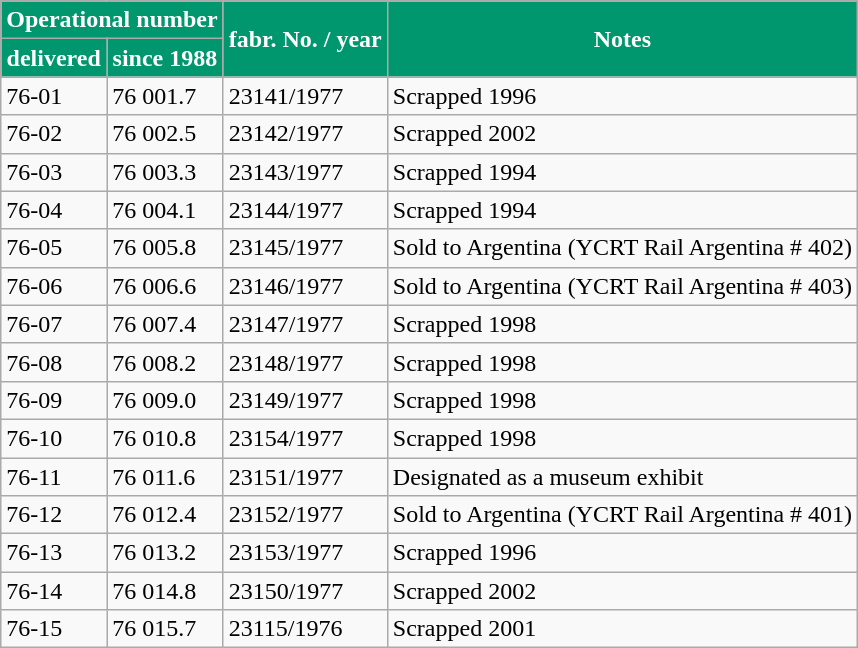<table class = "wikitable" style = text-align: center>
<tr>
<th style = "color:white; background:#00966E" colspan = "2">Operational number</th>
<th style = "color:white; background:#00966E" rowspan = "2">fabr. No. / year</th>
<th style = "color:white; background:#00966E" rowspan = "2">Notes</th>
</tr>
<tr>
<th style = "color:white; background:#00966E">delivered</th>
<th style = "color:white; background:#00966E">since 1988</th>
</tr>
<tr>
<td>76-01</td>
<td>76 001.7</td>
<td>23141/1977</td>
<td>Scrapped 1996</td>
</tr>
<tr>
<td>76-02</td>
<td>76 002.5</td>
<td>23142/1977</td>
<td>Scrapped 2002</td>
</tr>
<tr>
<td>76-03</td>
<td>76 003.3</td>
<td>23143/1977</td>
<td>Scrapped 1994</td>
</tr>
<tr>
<td>76-04</td>
<td>76 004.1</td>
<td>23144/1977</td>
<td>Scrapped 1994</td>
</tr>
<tr>
<td>76-05</td>
<td>76 005.8</td>
<td>23145/1977</td>
<td>Sold to Argentina (YCRT Rail Argentina # 402)</td>
</tr>
<tr>
<td>76-06</td>
<td>76 006.6</td>
<td>23146/1977</td>
<td>Sold to Argentina (YCRT Rail Argentina # 403)</td>
</tr>
<tr>
<td>76-07</td>
<td>76 007.4</td>
<td>23147/1977</td>
<td>Scrapped 1998</td>
</tr>
<tr>
<td>76-08</td>
<td>76 008.2</td>
<td>23148/1977</td>
<td>Scrapped 1998</td>
</tr>
<tr>
<td>76-09</td>
<td>76 009.0</td>
<td>23149/1977</td>
<td>Scrapped 1998</td>
</tr>
<tr>
<td>76-10</td>
<td>76 010.8</td>
<td>23154/1977</td>
<td>Scrapped 1998</td>
</tr>
<tr>
<td>76-11</td>
<td>76 011.6</td>
<td>23151/1977</td>
<td>Designated as a museum exhibit</td>
</tr>
<tr>
<td>76-12</td>
<td>76 012.4</td>
<td>23152/1977</td>
<td>Sold to Argentina (YCRT Rail Argentina # 401)</td>
</tr>
<tr>
<td>76-13</td>
<td>76 013.2</td>
<td>23153/1977</td>
<td>Scrapped 1996</td>
</tr>
<tr>
<td>76-14</td>
<td>76 014.8</td>
<td>23150/1977</td>
<td>Scrapped 2002</td>
</tr>
<tr>
<td>76-15</td>
<td>76 015.7</td>
<td>23115/1976</td>
<td>Scrapped 2001</td>
</tr>
</table>
